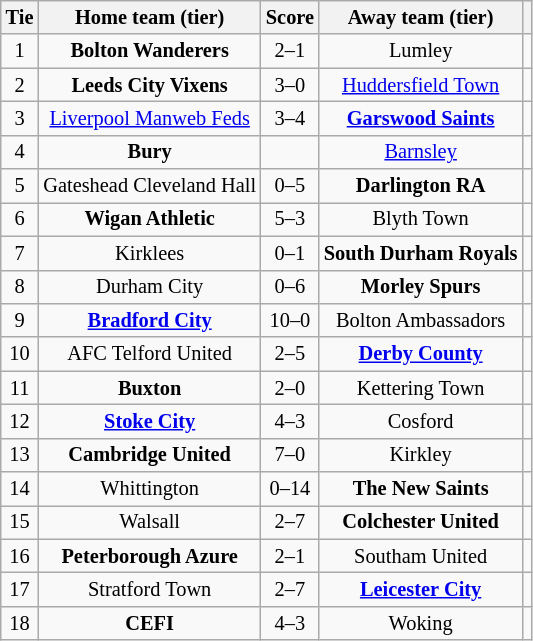<table class="wikitable" style="text-align:center; font-size:85%">
<tr>
<th>Tie</th>
<th>Home team (tier)</th>
<th>Score</th>
<th>Away team (tier)</th>
<th></th>
</tr>
<tr>
<td>1</td>
<td><strong>Bolton Wanderers</strong></td>
<td>2–1</td>
<td>Lumley</td>
<td></td>
</tr>
<tr>
<td>2</td>
<td><strong>Leeds City Vixens</strong></td>
<td>3–0</td>
<td><a href='#'> Huddersfield Town</a></td>
<td></td>
</tr>
<tr>
<td>3</td>
<td><a href='#'>Liverpool Manweb Feds</a></td>
<td>3–4</td>
<td><strong><a href='#'>Garswood Saints</a></strong></td>
<td></td>
</tr>
<tr>
<td>4</td>
<td><strong>Bury</strong></td>
<td></td>
<td><a href='#'> Barnsley</a></td>
<td></td>
</tr>
<tr>
<td>5</td>
<td>Gateshead Cleveland Hall</td>
<td>0–5</td>
<td><strong>Darlington RA</strong></td>
<td></td>
</tr>
<tr>
<td>6</td>
<td><strong>Wigan Athletic</strong></td>
<td>5–3</td>
<td>Blyth Town</td>
<td></td>
</tr>
<tr>
<td>7</td>
<td>Kirklees</td>
<td>0–1</td>
<td><strong>South Durham Royals</strong></td>
<td></td>
</tr>
<tr>
<td>8</td>
<td>Durham City</td>
<td>0–6</td>
<td><strong>Morley Spurs</strong></td>
<td></td>
</tr>
<tr>
<td>9</td>
<td><strong> <a href='#'> Bradford City</a> </strong></td>
<td>10–0</td>
<td>Bolton Ambassadors</td>
<td></td>
</tr>
<tr>
<td>10</td>
<td>AFC Telford United</td>
<td>2–5 </td>
<td><strong> <a href='#'> Derby County</a> </strong></td>
<td></td>
</tr>
<tr>
<td>11</td>
<td><strong>Buxton</strong></td>
<td>2–0</td>
<td>Kettering Town</td>
<td></td>
</tr>
<tr>
<td>12</td>
<td><strong> <a href='#'> Stoke City</a> </strong></td>
<td>4–3</td>
<td>Cosford</td>
<td></td>
</tr>
<tr>
<td>13</td>
<td><strong>Cambridge United</strong></td>
<td>7–0</td>
<td>Kirkley</td>
<td></td>
</tr>
<tr>
<td>14</td>
<td>Whittington</td>
<td>0–14</td>
<td><strong>The New Saints</strong></td>
<td></td>
</tr>
<tr>
<td>15</td>
<td>Walsall</td>
<td>2–7</td>
<td><strong>Colchester United</strong></td>
<td></td>
</tr>
<tr>
<td>16</td>
<td><strong>Peterborough Azure</strong></td>
<td>2–1</td>
<td>Southam United</td>
<td></td>
</tr>
<tr>
<td>17</td>
<td>Stratford Town</td>
<td>2–7</td>
<td><strong> <a href='#'> Leicester City</a> </strong></td>
<td></td>
</tr>
<tr>
<td>18</td>
<td><strong>CEFI</strong></td>
<td>4–3 </td>
<td>Woking</td>
<td></td>
</tr>
</table>
